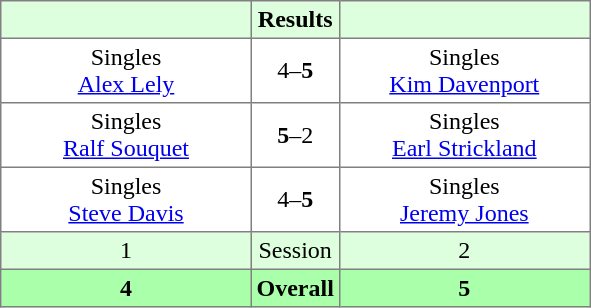<table border="1" cellpadding="3" style="border-collapse: collapse;">
<tr bgcolor="#ddffdd">
<th width="160"></th>
<th>Results</th>
<th width="160"></th>
</tr>
<tr>
<td align="center">Singles<br><a href='#'>Alex Lely</a></td>
<td align="center">4–<strong>5</strong></td>
<td align="center">Singles<br><a href='#'>Kim Davenport</a></td>
</tr>
<tr>
<td align="center">Singles<br><a href='#'>Ralf Souquet</a></td>
<td align="center"><strong>5</strong>–2</td>
<td align="center">Singles<br><a href='#'>Earl Strickland</a></td>
</tr>
<tr>
<td align="center">Singles<br><a href='#'>Steve Davis</a></td>
<td align="center">4–<strong>5</strong></td>
<td align="center">Singles<br><a href='#'>Jeremy Jones</a></td>
</tr>
<tr bgcolor="#ddffdd">
<td align="center">1</td>
<td align="center">Session</td>
<td align="center">2</td>
</tr>
<tr bgcolor="#aaffaa">
<th align="center">4</th>
<th align="center">Overall</th>
<th align="center">5</th>
</tr>
</table>
